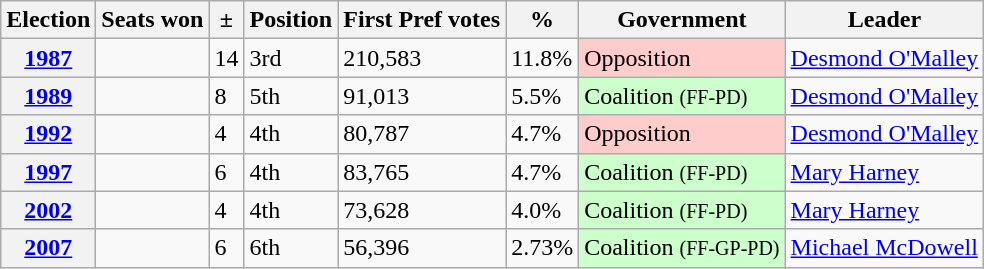<table class="wikitable">
<tr>
<th>Election</th>
<th>Seats won</th>
<th>±</th>
<th>Position</th>
<th>First Pref votes</th>
<th>%</th>
<th>Government</th>
<th>Leader</th>
</tr>
<tr>
<th><a href='#'>1987</a></th>
<td></td>
<td>14</td>
<td>3rd</td>
<td>210,583</td>
<td>11.8%</td>
<td style="background-color:#FFCCCC">Opposition</td>
<td><a href='#'>Desmond O'Malley</a></td>
</tr>
<tr>
<th><a href='#'>1989</a></th>
<td></td>
<td>8</td>
<td>5th</td>
<td>91,013</td>
<td>5.5%</td>
<td style="background-color:#CCFFCC">Coalition <small>(FF-PD)</small></td>
<td><a href='#'>Desmond O'Malley</a></td>
</tr>
<tr>
<th><a href='#'>1992</a></th>
<td></td>
<td>4</td>
<td>4th</td>
<td>80,787</td>
<td>4.7%</td>
<td style="background-color:#FFCCCC">Opposition</td>
<td><a href='#'>Desmond O'Malley</a></td>
</tr>
<tr>
<th><a href='#'>1997</a></th>
<td></td>
<td>6</td>
<td>4th</td>
<td>83,765</td>
<td>4.7%</td>
<td style="background-color:#CCFFCC">Coalition <small>(FF-PD)</small></td>
<td><a href='#'>Mary Harney</a></td>
</tr>
<tr>
<th><a href='#'>2002</a></th>
<td></td>
<td>4</td>
<td>4th</td>
<td>73,628</td>
<td>4.0%</td>
<td style="background-color:#CCFFCC">Coalition <small>(FF-PD)</small></td>
<td><a href='#'>Mary Harney</a></td>
</tr>
<tr>
<th><a href='#'>2007</a></th>
<td></td>
<td>6</td>
<td>6th</td>
<td>56,396</td>
<td>2.73%</td>
<td style="background-color:#CCFFCC">Coalition <small>(FF-GP-PD)</small></td>
<td><a href='#'>Michael McDowell</a></td>
</tr>
</table>
